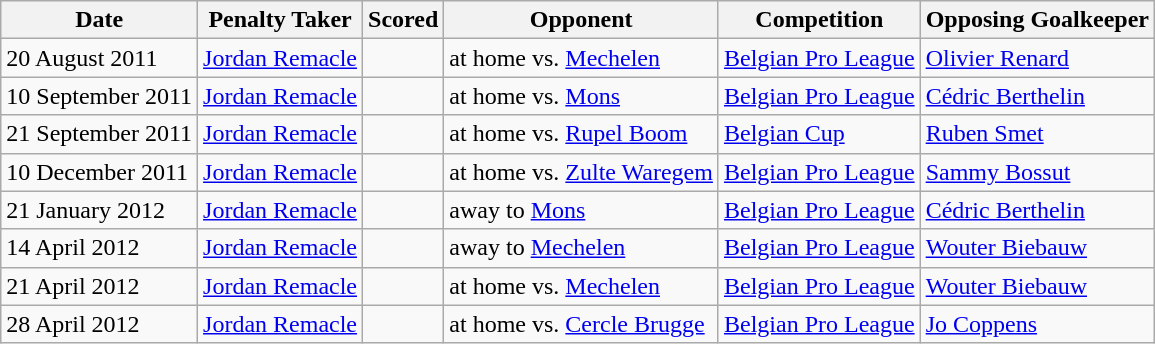<table class="wikitable">
<tr>
<th>Date</th>
<th>Penalty Taker</th>
<th>Scored</th>
<th>Opponent</th>
<th>Competition</th>
<th>Opposing Goalkeeper</th>
</tr>
<tr>
<td>20 August 2011</td>
<td> <a href='#'>Jordan Remacle</a></td>
<td></td>
<td>at home vs. <a href='#'>Mechelen</a></td>
<td><a href='#'>Belgian Pro League</a></td>
<td> <a href='#'>Olivier Renard</a></td>
</tr>
<tr>
<td>10 September 2011</td>
<td> <a href='#'>Jordan Remacle</a></td>
<td></td>
<td>at home vs. <a href='#'>Mons</a></td>
<td><a href='#'>Belgian Pro League</a></td>
<td> <a href='#'>Cédric Berthelin</a></td>
</tr>
<tr>
<td>21 September 2011</td>
<td> <a href='#'>Jordan Remacle</a></td>
<td></td>
<td>at home vs. <a href='#'>Rupel Boom</a></td>
<td><a href='#'>Belgian Cup</a></td>
<td> <a href='#'>Ruben Smet</a></td>
</tr>
<tr>
<td>10 December 2011</td>
<td> <a href='#'>Jordan Remacle</a></td>
<td></td>
<td>at home vs. <a href='#'>Zulte Waregem</a></td>
<td><a href='#'>Belgian Pro League</a></td>
<td> <a href='#'>Sammy Bossut</a></td>
</tr>
<tr>
<td>21 January 2012</td>
<td> <a href='#'>Jordan Remacle</a></td>
<td></td>
<td>away to <a href='#'>Mons</a></td>
<td><a href='#'>Belgian Pro League</a></td>
<td> <a href='#'>Cédric Berthelin</a></td>
</tr>
<tr>
<td>14 April 2012</td>
<td> <a href='#'>Jordan Remacle</a></td>
<td></td>
<td>away to <a href='#'>Mechelen</a></td>
<td><a href='#'>Belgian Pro League</a></td>
<td> <a href='#'>Wouter Biebauw</a></td>
</tr>
<tr>
<td>21 April 2012</td>
<td> <a href='#'>Jordan Remacle</a></td>
<td></td>
<td>at home vs. <a href='#'>Mechelen</a></td>
<td><a href='#'>Belgian Pro League</a></td>
<td> <a href='#'>Wouter Biebauw</a></td>
</tr>
<tr>
<td>28 April 2012</td>
<td> <a href='#'>Jordan Remacle</a></td>
<td></td>
<td>at home vs. <a href='#'>Cercle Brugge</a></td>
<td><a href='#'>Belgian Pro League</a></td>
<td> <a href='#'>Jo Coppens</a></td>
</tr>
</table>
